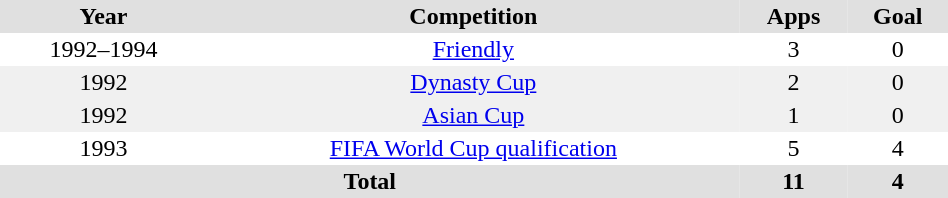<table border="0" cellpadding="2" cellspacing="0" style="width:50%;">
<tr style="text-align:center; background:#e0e0e0;">
<th>Year</th>
<th>Competition</th>
<th>Apps</th>
<th>Goal</th>
</tr>
<tr style="text-align:center;">
<td>1992–1994</td>
<td><a href='#'>Friendly</a></td>
<td>3</td>
<td>0</td>
</tr>
<tr style="text-align:center; background:#f0f0f0;">
<td>1992</td>
<td><a href='#'>Dynasty Cup</a></td>
<td>2</td>
<td>0</td>
</tr>
<tr style="text-align:center; background:#f0f0f0;">
<td>1992</td>
<td><a href='#'>Asian Cup</a></td>
<td>1</td>
<td>0</td>
</tr>
<tr style="text-align:center;">
<td>1993</td>
<td><a href='#'>FIFA World Cup qualification</a></td>
<td>5</td>
<td>4</td>
</tr>
<tr style="text-align:center; background:#e0e0e0;">
<th colspan="2">Total</th>
<th style="text-align:center;">11</th>
<th style="text-align:center;">4</th>
</tr>
</table>
